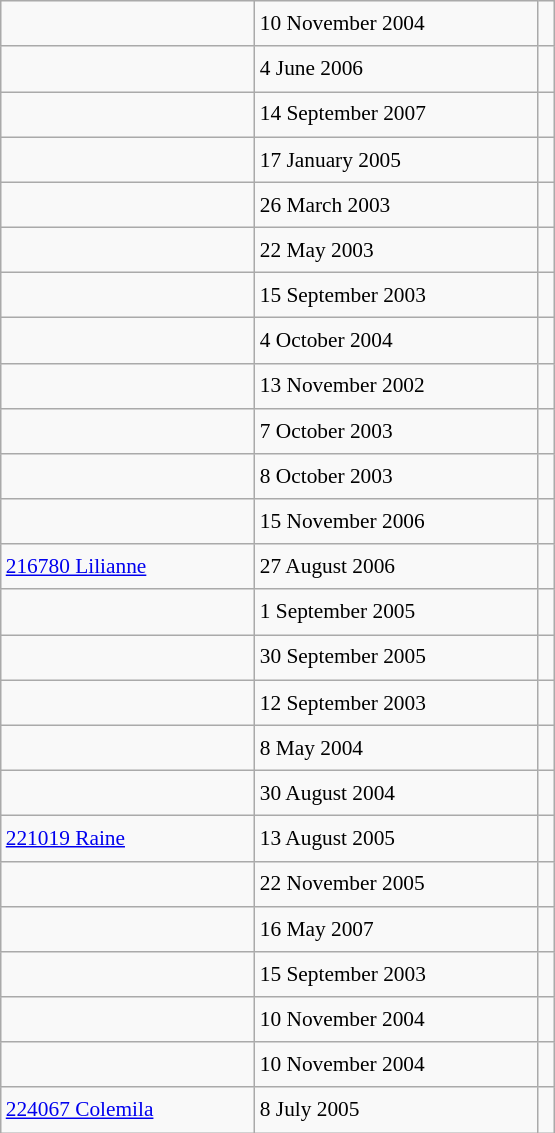<table class="wikitable" style="font-size: 89%; float: left; width: 26em; margin-right: 1em; line-height: 1.65em">
<tr>
<td></td>
<td>10 November 2004</td>
<td></td>
</tr>
<tr>
<td></td>
<td>4 June 2006</td>
<td></td>
</tr>
<tr>
<td></td>
<td>14 September 2007</td>
<td></td>
</tr>
<tr>
<td></td>
<td>17 January 2005</td>
<td></td>
</tr>
<tr>
<td></td>
<td>26 March 2003</td>
<td></td>
</tr>
<tr>
<td></td>
<td>22 May 2003</td>
<td></td>
</tr>
<tr>
<td></td>
<td>15 September 2003</td>
<td></td>
</tr>
<tr>
<td></td>
<td>4 October 2004</td>
<td></td>
</tr>
<tr>
<td></td>
<td>13 November 2002</td>
<td></td>
</tr>
<tr>
<td></td>
<td>7 October 2003</td>
<td></td>
</tr>
<tr>
<td></td>
<td>8 October 2003</td>
<td></td>
</tr>
<tr>
<td></td>
<td>15 November 2006</td>
<td></td>
</tr>
<tr>
<td><a href='#'>216780 Lilianne</a></td>
<td>27 August 2006</td>
<td></td>
</tr>
<tr>
<td></td>
<td>1 September 2005</td>
<td></td>
</tr>
<tr>
<td></td>
<td>30 September 2005</td>
<td></td>
</tr>
<tr>
<td></td>
<td>12 September 2003</td>
<td></td>
</tr>
<tr>
<td></td>
<td>8 May 2004</td>
<td></td>
</tr>
<tr>
<td></td>
<td>30 August 2004</td>
<td></td>
</tr>
<tr>
<td><a href='#'>221019 Raine</a></td>
<td>13 August 2005</td>
<td></td>
</tr>
<tr>
<td></td>
<td>22 November 2005</td>
<td></td>
</tr>
<tr>
<td></td>
<td>16 May 2007</td>
<td></td>
</tr>
<tr>
<td></td>
<td>15 September 2003</td>
<td></td>
</tr>
<tr>
<td></td>
<td>10 November 2004</td>
<td></td>
</tr>
<tr>
<td></td>
<td>10 November 2004</td>
<td></td>
</tr>
<tr>
<td><a href='#'>224067 Colemila</a></td>
<td>8 July 2005</td>
<td></td>
</tr>
</table>
